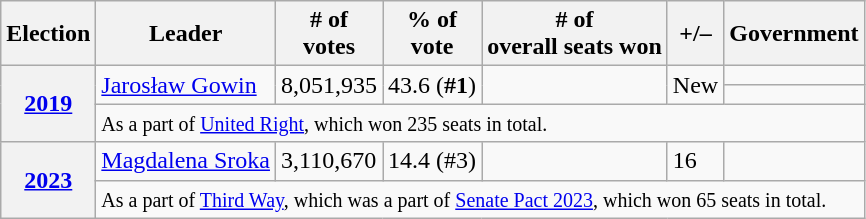<table class=wikitable>
<tr>
<th>Election</th>
<th>Leader</th>
<th># of<br>votes</th>
<th>% of<br>vote</th>
<th># of<br>overall seats won</th>
<th>+/–</th>
<th>Government</th>
</tr>
<tr>
<th rowspan="3"><a href='#'>2019</a></th>
<td rowspan="2"><a href='#'>Jarosław Gowin</a></td>
<td rowspan="2">8,051,935</td>
<td rowspan="2">43.6 (<strong>#1</strong>)</td>
<td rowspan="2"></td>
<td rowspan="2">New</td>
<td></td>
</tr>
<tr>
<td></td>
</tr>
<tr>
<td colspan="6"><small>As a part of <a href='#'>United Right</a>, which won 235 seats in total.</small></td>
</tr>
<tr>
<th rowspan="2"><a href='#'>2023</a></th>
<td><a href='#'>Magdalena Sroka</a></td>
<td>3,110,670</td>
<td>14.4 (#3)</td>
<td></td>
<td> 16</td>
<td></td>
</tr>
<tr>
<td colspan="6"><small>As a part of <a href='#'>Third Way</a>, which was a part of <a href='#'>Senate Pact 2023</a>, which won 65 seats in total.</small></td>
</tr>
</table>
